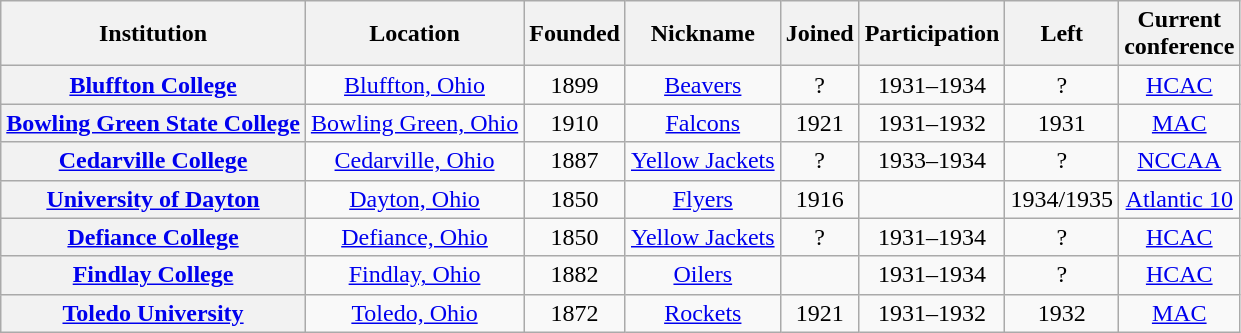<table class="wikitable sortable" style="text-align:center">
<tr>
<th>Institution</th>
<th>Location</th>
<th>Founded</th>
<th>Nickname</th>
<th>Joined</th>
<th>Participation</th>
<th>Left</th>
<th>Current<br>conference</th>
</tr>
<tr>
<th><a href='#'>Bluffton College</a></th>
<td><a href='#'>Bluffton, Ohio</a></td>
<td>1899</td>
<td><a href='#'>Beavers</a></td>
<td>?</td>
<td>1931–1934</td>
<td>?</td>
<td><a href='#'>HCAC</a></td>
</tr>
<tr>
<th><a href='#'>Bowling Green State College</a></th>
<td><a href='#'>Bowling Green, Ohio</a></td>
<td>1910</td>
<td><a href='#'>Falcons</a></td>
<td>1921</td>
<td>1931–1932</td>
<td>1931</td>
<td><a href='#'>MAC</a></td>
</tr>
<tr>
<th><a href='#'>Cedarville College</a></th>
<td><a href='#'>Cedarville, Ohio</a></td>
<td>1887</td>
<td><a href='#'>Yellow Jackets</a></td>
<td>?</td>
<td>1933–1934</td>
<td>?</td>
<td><a href='#'>NCCAA</a></td>
</tr>
<tr>
<th><a href='#'>University of Dayton</a></th>
<td><a href='#'>Dayton, Ohio</a></td>
<td>1850</td>
<td><a href='#'>Flyers</a></td>
<td>1916</td>
<td></td>
<td>1934/1935 </td>
<td><a href='#'>Atlantic 10</a></td>
</tr>
<tr>
<th><a href='#'>Defiance College</a></th>
<td><a href='#'>Defiance, Ohio</a></td>
<td>1850</td>
<td><a href='#'>Yellow Jackets</a></td>
<td>?</td>
<td>1931–1934</td>
<td>?</td>
<td><a href='#'>HCAC</a></td>
</tr>
<tr>
<th><a href='#'>Findlay College</a></th>
<td><a href='#'>Findlay, Ohio</a></td>
<td>1882</td>
<td><a href='#'>Oilers</a></td>
<td></td>
<td>1931–1934</td>
<td>?</td>
<td><a href='#'>HCAC</a></td>
</tr>
<tr>
<th><a href='#'>Toledo University</a></th>
<td><a href='#'>Toledo, Ohio</a></td>
<td>1872</td>
<td><a href='#'>Rockets</a></td>
<td>1921</td>
<td>1931–1932</td>
<td>1932</td>
<td><a href='#'>MAC</a></td>
</tr>
</table>
